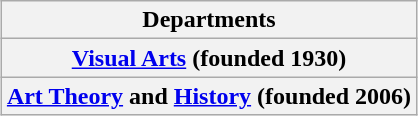<table class="wikitable" style="margin:1em auto;">
<tr>
<th>Departments</th>
</tr>
<tr>
<th> <strong><a href='#'>Visual Arts</a></strong> (founded 1930)</th>
</tr>
<tr>
<th> <strong><a href='#'>Art Theory</a> and <a href='#'>History</a></strong> (founded 2006)</th>
</tr>
</table>
